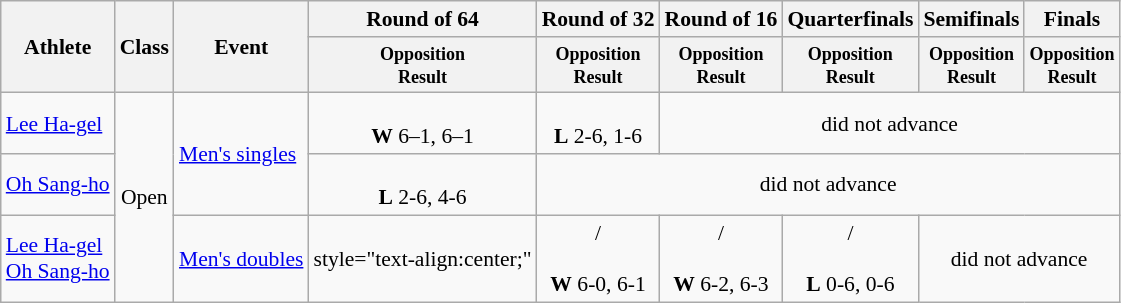<table class=wikitable style="font-size:90%">
<tr>
<th rowspan="2">Athlete</th>
<th rowspan="2">Class</th>
<th rowspan="2">Event</th>
<th>Round of 64</th>
<th>Round of 32</th>
<th>Round of 16</th>
<th>Quarterfinals</th>
<th>Semifinals</th>
<th>Finals</th>
</tr>
<tr>
<th style="line-height:1em"><small>Opposition<br>Result</small></th>
<th style="line-height:1em"><small>Opposition<br>Result</small></th>
<th style="line-height:1em"><small>Opposition<br>Result</small></th>
<th style="line-height:1em"><small>Opposition<br>Result</small></th>
<th style="line-height:1em"><small>Opposition<br>Result</small></th>
<th style="line-height:1em"><small>Opposition<br>Result</small></th>
</tr>
<tr>
<td><a href='#'>Lee Ha-gel</a></td>
<td rowspan="3" style="text-align:center;">Open</td>
<td rowspan="2"><a href='#'>Men's singles</a></td>
<td style="text-align:center;"><br><strong>W</strong> 6–1, 6–1</td>
<td style="text-align:center;"><br><strong>L</strong> 2-6, 1-6</td>
<td style="text-align:center;" colspan="4">did not advance</td>
</tr>
<tr>
<td><a href='#'>Oh Sang-ho</a></td>
<td style="text-align:center;"><br><strong>L</strong> 2-6, 4-6</td>
<td style="text-align:center;" colspan="5">did not advance</td>
</tr>
<tr>
<td><a href='#'>Lee Ha-gel</a><br> <a href='#'>Oh Sang-ho</a></td>
<td><a href='#'>Men's doubles</a></td>
<td>style="text-align:center;" </td>
<td style="text-align:center;"> /<br> <br><strong>W</strong> 6-0, 6-1</td>
<td style="text-align:center;"> /<br> <br><strong>W</strong> 6-2, 6-3</td>
<td style="text-align:center;"> /<br> <br><strong>L</strong> 0-6, 0-6</td>
<td style="text-align:center;" colspan="2">did not advance</td>
</tr>
</table>
